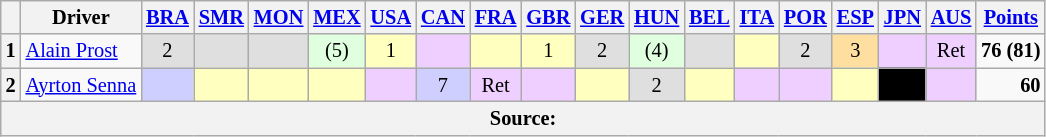<table class="wikitable" style="font-size: 85%; text-align:center;">
<tr>
<th valign="middle"></th>
<th valign="middle">Driver</th>
<th><a href='#'>BRA</a><br></th>
<th><a href='#'>SMR</a><br></th>
<th><a href='#'>MON</a><br></th>
<th><a href='#'>MEX</a><br></th>
<th><a href='#'>USA</a><br></th>
<th><a href='#'>CAN</a><br></th>
<th><a href='#'>FRA</a><br></th>
<th><a href='#'>GBR</a><br></th>
<th><a href='#'>GER</a><br></th>
<th><a href='#'>HUN</a><br></th>
<th><a href='#'>BEL</a><br></th>
<th><a href='#'>ITA</a><br></th>
<th><a href='#'>POR</a><br></th>
<th><a href='#'>ESP</a><br></th>
<th><a href='#'>JPN</a><br></th>
<th><a href='#'>AUS</a><br></th>
<th valign="middle"><a href='#'>Points</a></th>
</tr>
<tr>
<th>1</th>
<td align="left"> <a href='#'>Alain Prost</a></td>
<td style="background:#dfdfdf;">2</td>
<td style="background:#dfdfdf;"></td>
<td style="background:#dfdfdf;"></td>
<td style="background:#dfffdf;">(5)</td>
<td style="background:#ffffbf;">1</td>
<td style="background:#efcfff;"></td>
<td style="background:#ffffbf;"></td>
<td style="background:#ffffbf;">1</td>
<td style="background:#dfdfdf;">2</td>
<td style="background:#dfffdf;">(4)</td>
<td style="background:#dfdfdf;"></td>
<td style="background:#ffffbf;"></td>
<td style="background:#dfdfdf;">2</td>
<td style="background:#ffdf9f;">3</td>
<td style="background:#efcfff;"></td>
<td style="background:#efcfff;">Ret</td>
<td align="right"><strong>76 (81)</strong></td>
</tr>
<tr>
<th>2</th>
<td align="left"> <a href='#'>Ayrton Senna</a></td>
<td style="background:#cfcfff;"></td>
<td style="background:#ffffbf;"></td>
<td style="background:#ffffbf;"></td>
<td style="background:#ffffbf;"></td>
<td style="background:#efcfff;"></td>
<td style="background:#cfcfff;">7</td>
<td style="background:#efcfff;">Ret</td>
<td style="background:#efcfff;"></td>
<td style="background:#ffffbf;"></td>
<td style="background:#dfdfdf;">2</td>
<td style="background:#ffffbf;"></td>
<td style="background:#efcfff;"></td>
<td style="background:#efcfff;"></td>
<td style="background:#ffffbf;"></td>
<td style="background:#000000; color:white"></td>
<td style="background:#efcfff;"></td>
<td align="right"><strong>60</strong></td>
</tr>
<tr>
<th colspan=19>Source:</th>
</tr>
</table>
